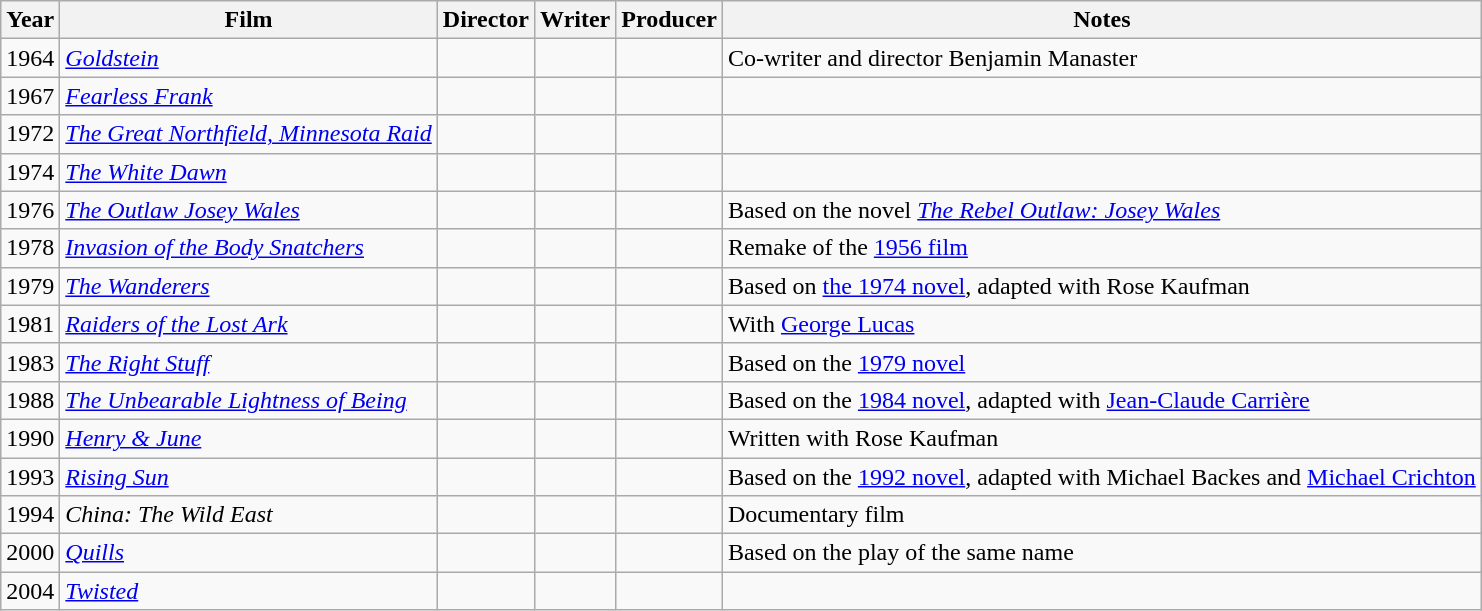<table class="wikitable sortable">
<tr>
<th>Year</th>
<th>Film</th>
<th>Director</th>
<th>Writer</th>
<th>Producer</th>
<th>Notes</th>
</tr>
<tr>
<td>1964</td>
<td><em><a href='#'>Goldstein</a></em></td>
<td></td>
<td></td>
<td></td>
<td>Co-writer and director Benjamin Manaster</td>
</tr>
<tr>
<td>1967</td>
<td><em><a href='#'>Fearless Frank</a></em></td>
<td></td>
<td></td>
<td></td>
<td></td>
</tr>
<tr>
<td>1972</td>
<td><em><a href='#'>The Great Northfield, Minnesota Raid</a></em></td>
<td></td>
<td></td>
<td></td>
<td></td>
</tr>
<tr>
<td>1974</td>
<td><em><a href='#'>The White Dawn</a></em></td>
<td></td>
<td></td>
<td></td>
<td></td>
</tr>
<tr>
<td>1976</td>
<td><em><a href='#'>The Outlaw Josey Wales</a></em></td>
<td></td>
<td></td>
<td></td>
<td>Based on the novel <em><a href='#'>The Rebel Outlaw: Josey Wales</a></em></td>
</tr>
<tr>
<td>1978</td>
<td><em><a href='#'>Invasion of the Body Snatchers</a></em></td>
<td></td>
<td></td>
<td></td>
<td>Remake of the <a href='#'>1956 film</a></td>
</tr>
<tr>
<td>1979</td>
<td><em><a href='#'>The Wanderers</a></em></td>
<td></td>
<td></td>
<td></td>
<td>Based on <a href='#'>the 1974 novel</a>, adapted with Rose Kaufman</td>
</tr>
<tr>
<td>1981</td>
<td><em><a href='#'>Raiders of the Lost Ark</a></em></td>
<td></td>
<td></td>
<td></td>
<td>With <a href='#'>George Lucas</a></td>
</tr>
<tr>
<td>1983</td>
<td><em><a href='#'>The Right Stuff</a></em></td>
<td></td>
<td></td>
<td></td>
<td>Based on the <a href='#'>1979 novel</a></td>
</tr>
<tr>
<td>1988</td>
<td><em><a href='#'>The Unbearable Lightness of Being</a></em></td>
<td></td>
<td></td>
<td></td>
<td>Based on the <a href='#'>1984 novel</a>, adapted with <a href='#'>Jean-Claude Carrière</a></td>
</tr>
<tr>
<td>1990</td>
<td><em><a href='#'>Henry & June</a></em></td>
<td></td>
<td></td>
<td></td>
<td>Written with Rose Kaufman</td>
</tr>
<tr>
<td>1993</td>
<td><em><a href='#'>Rising Sun</a></em></td>
<td></td>
<td></td>
<td></td>
<td>Based on the <a href='#'>1992 novel</a>, adapted with Michael Backes and <a href='#'>Michael Crichton</a></td>
</tr>
<tr>
<td>1994</td>
<td><em>China: The Wild East</em></td>
<td></td>
<td></td>
<td></td>
<td>Documentary film</td>
</tr>
<tr>
<td>2000</td>
<td><em><a href='#'>Quills</a></em></td>
<td></td>
<td></td>
<td></td>
<td>Based on the play of the same name</td>
</tr>
<tr>
<td>2004</td>
<td><em><a href='#'>Twisted</a></em></td>
<td></td>
<td></td>
<td></td>
<td></td>
</tr>
</table>
